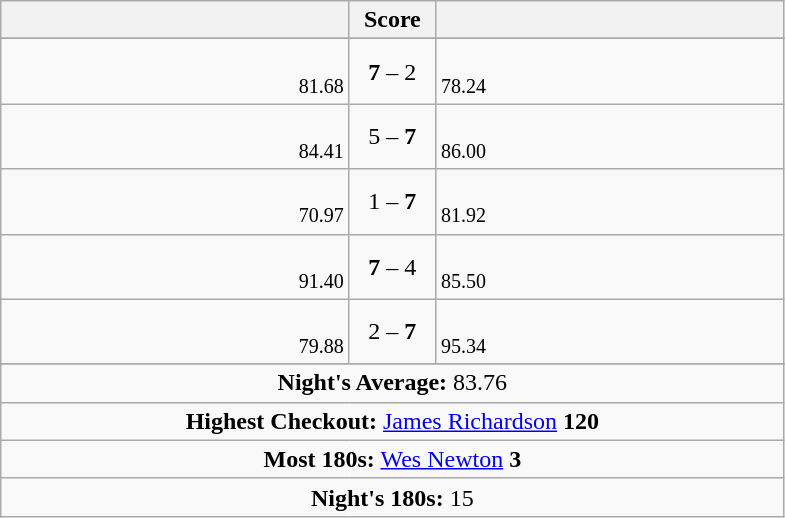<table class="wikitable" style="text-align:center">
<tr>
<th width="225"></th>
<th width="50">Score</th>
<th width="225"></th>
</tr>
<tr align="center">
</tr>
<tr align="left">
<td align="right"> <br> <small><span>81.68</span></small></td>
<td align="center"><strong>7</strong> – 2</td>
<td> <br> <small><span>78.24</span></small></td>
</tr>
<tr align="left">
<td align="right"> <br> <small><span>84.41</span></small></td>
<td align="center">5 – <strong>7</strong></td>
<td> <br> <small><span>86.00</span></small></td>
</tr>
<tr align="left">
<td align="right"> <br> <small><span>70.97</span></small></td>
<td align="center">1 – <strong>7</strong></td>
<td> <br> <small><span>81.92</span></small></td>
</tr>
<tr align="left">
<td align="right"> <br> <small><span>91.40</span></small></td>
<td align="center"><strong>7</strong> – 4</td>
<td> <br> <small><span>85.50</span></small></td>
</tr>
<tr align="left">
<td align="right"> <br> <small><span>79.88</span></small></td>
<td align="center">2 – <strong>7</strong></td>
<td> <br> <small><span>95.34</span></small></td>
</tr>
<tr align="center">
</tr>
<tr align="center">
<td colspan="3"><strong>Night's Average:</strong> 83.76</td>
</tr>
<tr align="center">
<td colspan="3"><strong>Highest Checkout:</strong>  <a href='#'>James Richardson</a> <strong>120</strong></td>
</tr>
<tr align="center">
<td colspan="3"><strong>Most 180s:</strong>  <a href='#'>Wes Newton</a> <strong>3</strong></td>
</tr>
<tr align="center">
<td colspan="3"><strong>Night's 180s:</strong> 15</td>
</tr>
</table>
